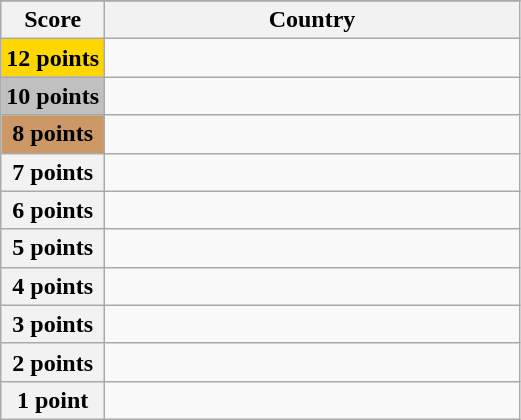<table class="wikitable">
<tr>
</tr>
<tr>
<th scope="col" width="20%">Score</th>
<th scope="col">Country</th>
</tr>
<tr>
<th scope="row" style="background:gold">12 points</th>
<td></td>
</tr>
<tr>
<th scope="row" style="background:silver">10 points</th>
<td></td>
</tr>
<tr>
<th scope="row" style="background:#CC9966">8 points</th>
<td></td>
</tr>
<tr>
<th scope="row">7 points</th>
<td></td>
</tr>
<tr>
<th scope="row">6 points</th>
<td></td>
</tr>
<tr>
<th scope="row">5 points</th>
<td></td>
</tr>
<tr>
<th scope="row">4 points</th>
<td></td>
</tr>
<tr>
<th scope="row">3 points</th>
<td></td>
</tr>
<tr>
<th scope="row">2 points</th>
<td></td>
</tr>
<tr>
<th scope="row">1 point</th>
<td></td>
</tr>
</table>
